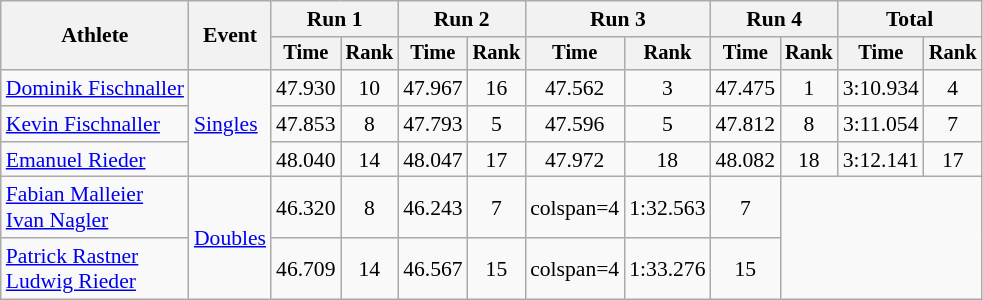<table class="wikitable" style="font-size:90%">
<tr>
<th rowspan="2">Athlete</th>
<th rowspan="2">Event</th>
<th colspan=2>Run 1</th>
<th colspan=2>Run 2</th>
<th colspan=2>Run 3</th>
<th colspan=2>Run 4</th>
<th colspan=2>Total</th>
</tr>
<tr style="font-size:95%">
<th>Time</th>
<th>Rank</th>
<th>Time</th>
<th>Rank</th>
<th>Time</th>
<th>Rank</th>
<th>Time</th>
<th>Rank</th>
<th>Time</th>
<th>Rank</th>
</tr>
<tr align=center>
<td align=left><a href='#'>Dominik Fischnaller</a></td>
<td align=left rowspan=3><a href='#'>Singles</a></td>
<td>47.930</td>
<td>10</td>
<td>47.967</td>
<td>16</td>
<td>47.562</td>
<td>3</td>
<td>47.475</td>
<td>1</td>
<td>3:10.934</td>
<td>4</td>
</tr>
<tr align=center>
<td align=left><a href='#'>Kevin Fischnaller</a></td>
<td>47.853</td>
<td>8</td>
<td>47.793</td>
<td>5</td>
<td>47.596</td>
<td>5</td>
<td>47.812</td>
<td>8</td>
<td>3:11.054</td>
<td>7</td>
</tr>
<tr align=center>
<td align=left><a href='#'>Emanuel Rieder</a></td>
<td>48.040</td>
<td>14</td>
<td>48.047</td>
<td>17</td>
<td>47.972</td>
<td>18</td>
<td>48.082</td>
<td>18</td>
<td>3:12.141</td>
<td>17</td>
</tr>
<tr align=center>
<td align=left><a href='#'>Fabian Malleier</a><br><a href='#'>Ivan Nagler</a></td>
<td align=left rowspan=2><a href='#'>Doubles</a></td>
<td>46.320</td>
<td>8</td>
<td>46.243</td>
<td>7</td>
<td>colspan=4 </td>
<td>1:32.563</td>
<td>7</td>
</tr>
<tr align=center>
<td align=left><a href='#'>Patrick Rastner</a><br><a href='#'>Ludwig Rieder</a></td>
<td>46.709</td>
<td>14</td>
<td>46.567</td>
<td>15</td>
<td>colspan=4 </td>
<td>1:33.276</td>
<td>15</td>
</tr>
</table>
